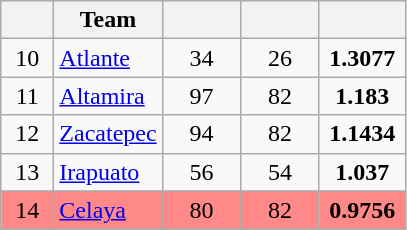<table class="wikitable sortable" style="text-align: center;">
<tr>
<th width=28><br></th>
<th>Team</th>
<th width=45></th>
<th width=45></th>
<th width=50></th>
</tr>
<tr>
<td>10</td>
<td style="text-align:left"><a href='#'>Atlante</a></td>
<td>34</td>
<td>26</td>
<td><strong>1.3077</strong></td>
</tr>
<tr>
<td>11</td>
<td style="text-align:left"><a href='#'>Altamira</a></td>
<td>97</td>
<td>82</td>
<td><strong>1.183</strong></td>
</tr>
<tr>
<td>12</td>
<td style="text-align:left"><a href='#'>Zacatepec</a></td>
<td>94</td>
<td>82</td>
<td><strong>1.1434</strong></td>
</tr>
<tr>
<td>13</td>
<td style="text-align:left"><a href='#'>Irapuato</a></td>
<td>56</td>
<td>54</td>
<td><strong>1.037</strong></td>
</tr>
<tr style="text-align:center; background:#ff8888;">
<td>14</td>
<td style="text-align:left"><a href='#'>Celaya</a></td>
<td>80</td>
<td>82</td>
<td><strong>0.9756</strong></td>
</tr>
<tr>
</tr>
</table>
